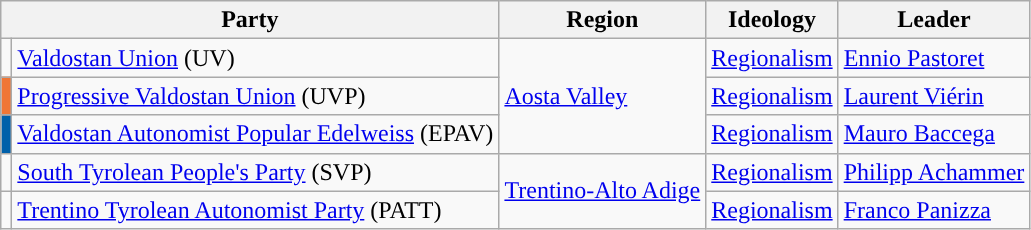<table class=wikitable style=text-align:left>
<tr>
<th colspan=2>Party</th>
<th>Region</th>
<th>Ideology</th>
<th>Leader</th>
</tr>
<tr>
<td></td>
<td><a href='#'>Valdostan Union</a> (UV)</td>
<td rowspan=3><a href='#'>Aosta Valley</a></td>
<td><a href='#'>Regionalism</a></td>
<td><a href='#'>Ennio Pastoret</a></td>
</tr>
<tr>
<td bgcolor="#F07636"></td>
<td><a href='#'>Progressive Valdostan Union</a> (UVP)</td>
<td><a href='#'>Regionalism</a></td>
<td><a href='#'>Laurent Viérin</a></td>
</tr>
<tr>
<td bgcolor="#0060AA"></td>
<td><a href='#'>Valdostan Autonomist Popular Edelweiss</a> (EPAV)</td>
<td><a href='#'>Regionalism</a></td>
<td><a href='#'>Mauro Baccega</a></td>
</tr>
<tr>
<td></td>
<td><a href='#'>South Tyrolean People's Party</a> (SVP)</td>
<td rowspan=2><a href='#'>Trentino-Alto Adige</a></td>
<td><a href='#'>Regionalism</a></td>
<td><a href='#'>Philipp Achammer</a></td>
</tr>
<tr>
<td></td>
<td><a href='#'>Trentino Tyrolean Autonomist Party</a> (PATT)</td>
<td><a href='#'>Regionalism</a></td>
<td><a href='#'>Franco Panizza</a></td>
</tr>
</table>
